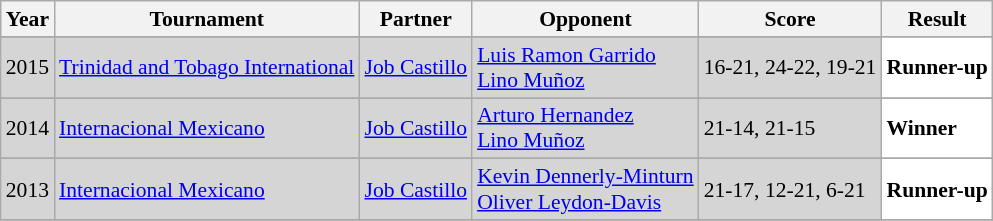<table class="sortable wikitable" style="font-size: 90%;">
<tr>
<th>Year</th>
<th>Tournament</th>
<th>Partner</th>
<th>Opponent</th>
<th>Score</th>
<th>Result</th>
</tr>
<tr>
</tr>
<tr style="background:#D5D5D5">
<td align="center">2015</td>
<td align="left"><a href='#'>Trinidad and Tobago International</a></td>
<td align="left"> <a href='#'>Job Castillo</a></td>
<td align="left"> <a href='#'>Luis Ramon Garrido</a><br> <a href='#'>Lino Muñoz</a></td>
<td align="left">16-21, 24-22, 19-21</td>
<td style="text-align:left; background:white"> <strong>Runner-up</strong></td>
</tr>
<tr>
</tr>
<tr style="background:#D5D5D5">
<td align="center">2014</td>
<td align="left"><a href='#'>Internacional Mexicano</a></td>
<td align="left"> <a href='#'>Job Castillo</a></td>
<td align="left"> <a href='#'>Arturo Hernandez</a><br> <a href='#'>Lino Muñoz</a></td>
<td align="left">21-14, 21-15</td>
<td style="text-align:left; background:white"> <strong>Winner</strong></td>
</tr>
<tr>
</tr>
<tr style="background:#D5D5D5">
<td align="center">2013</td>
<td align="left"><a href='#'>Internacional Mexicano</a></td>
<td align="left"> <a href='#'>Job Castillo</a></td>
<td align="left"> <a href='#'>Kevin Dennerly-Minturn</a><br> <a href='#'>Oliver Leydon-Davis</a></td>
<td align="left">21-17, 12-21, 6-21</td>
<td style="text-align:left; background:white"> <strong>Runner-up</strong></td>
</tr>
<tr>
</tr>
</table>
